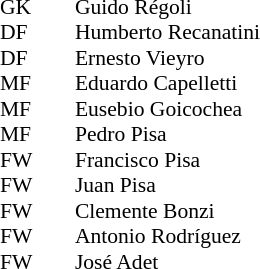<table style="font-size:90%; margin:0.2em auto;" cellspacing="0" cellpadding="0">
<tr>
<th width="25"></th>
<th width="25"></th>
</tr>
<tr>
<td>GK</td>
<td></td>
<td> Guido Régoli</td>
</tr>
<tr>
<td>DF</td>
<td></td>
<td> Humberto Recanatini</td>
</tr>
<tr>
<td>DF</td>
<td></td>
<td> Ernesto Vieyro</td>
</tr>
<tr>
<td>MF</td>
<td></td>
<td> Eduardo Capelletti</td>
</tr>
<tr>
<td>MF</td>
<td></td>
<td> 	Eusebio Goicochea</td>
</tr>
<tr>
<td>MF</td>
<td></td>
<td> Pedro Pisa</td>
</tr>
<tr>
<td>FW</td>
<td></td>
<td> Francisco Pisa</td>
</tr>
<tr>
<td>FW</td>
<td></td>
<td> 	Juan Pisa</td>
</tr>
<tr>
<td>FW</td>
<td></td>
<td> Clemente Bonzi</td>
</tr>
<tr>
<td>FW</td>
<td></td>
<td> Antonio Rodríguez</td>
</tr>
<tr>
<td>FW</td>
<td></td>
<td> José Adet</td>
</tr>
</table>
